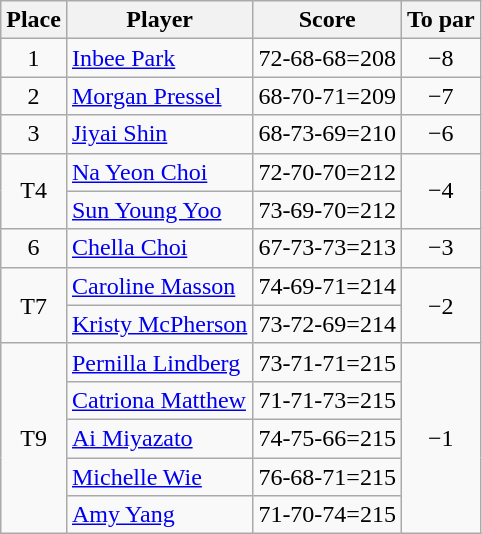<table class="wikitable">
<tr>
<th>Place</th>
<th>Player</th>
<th>Score</th>
<th>To par</th>
</tr>
<tr>
<td align=center>1</td>
<td> <a href='#'>Inbee Park</a></td>
<td>72-68-68=208</td>
<td align=center>−8</td>
</tr>
<tr>
<td align=center>2</td>
<td> <a href='#'>Morgan Pressel</a></td>
<td>68-70-71=209</td>
<td align=center>−7</td>
</tr>
<tr>
<td align=center>3</td>
<td> <a href='#'>Jiyai Shin</a></td>
<td>68-73-69=210</td>
<td align=center>−6</td>
</tr>
<tr>
<td align=center rowspan=2>T4</td>
<td> <a href='#'>Na Yeon Choi</a></td>
<td>72-70-70=212</td>
<td align=center rowspan=2>−4</td>
</tr>
<tr>
<td> <a href='#'>Sun Young Yoo</a></td>
<td>73-69-70=212</td>
</tr>
<tr>
<td align=center>6</td>
<td> <a href='#'>Chella Choi</a></td>
<td>67-73-73=213</td>
<td align=center>−3</td>
</tr>
<tr>
<td align=center rowspan=2>T7</td>
<td> <a href='#'>Caroline Masson</a></td>
<td>74-69-71=214</td>
<td align=center rowspan=2>−2</td>
</tr>
<tr>
<td> <a href='#'>Kristy McPherson</a></td>
<td>73-72-69=214</td>
</tr>
<tr>
<td align=center rowspan=5>T9</td>
<td> <a href='#'>Pernilla Lindberg</a></td>
<td>73-71-71=215</td>
<td align=center rowspan=5>−1</td>
</tr>
<tr>
<td> <a href='#'>Catriona Matthew</a></td>
<td>71-71-73=215</td>
</tr>
<tr>
<td> <a href='#'>Ai Miyazato</a></td>
<td>74-75-66=215</td>
</tr>
<tr>
<td> <a href='#'>Michelle Wie</a></td>
<td>76-68-71=215</td>
</tr>
<tr>
<td> <a href='#'>Amy Yang</a></td>
<td>71-70-74=215</td>
</tr>
</table>
